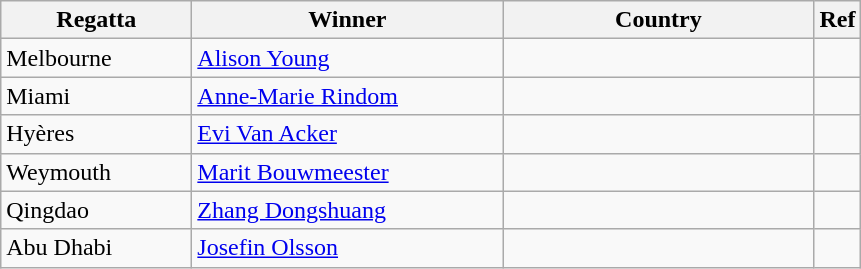<table class="wikitable">
<tr>
<th width=120>Regatta</th>
<th width=200px>Winner</th>
<th width=200px>Country</th>
<th>Ref</th>
</tr>
<tr>
<td>Melbourne</td>
<td><a href='#'>Alison Young</a></td>
<td></td>
<td></td>
</tr>
<tr>
<td>Miami</td>
<td><a href='#'>Anne-Marie Rindom</a></td>
<td></td>
<td></td>
</tr>
<tr>
<td>Hyères</td>
<td><a href='#'>Evi Van Acker</a></td>
<td></td>
<td></td>
</tr>
<tr>
<td>Weymouth</td>
<td><a href='#'>Marit Bouwmeester</a></td>
<td></td>
<td></td>
</tr>
<tr>
<td>Qingdao</td>
<td><a href='#'>Zhang Dongshuang</a></td>
<td></td>
<td></td>
</tr>
<tr>
<td>Abu Dhabi</td>
<td><a href='#'>Josefin Olsson</a></td>
<td></td>
<td></td>
</tr>
</table>
